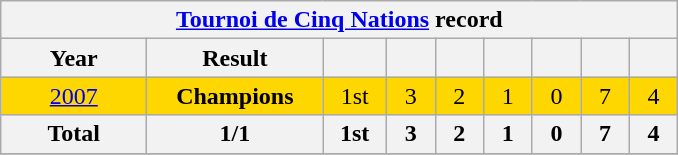<table class="wikitable" style="text-align:center;">
<tr>
<th colspan="9"><a href='#'>Tournoi de Cinq Nations</a> record</th>
</tr>
<tr>
<th style="width:90px;">Year</th>
<th style="width:110px;">Result</th>
<th style="width:35px;"></th>
<th style="width:25px;"></th>
<th style="width:25px;"></th>
<th style="width:25px;"></th>
<th style="width:25px;"></th>
<th style="width:25px;"></th>
<th style="width:25px;"></th>
</tr>
<tr bgcolor="gold">
<td> <a href='#'>2007</a></td>
<td><strong>Champions</strong></td>
<td>1st</td>
<td>3</td>
<td>2</td>
<td>1</td>
<td>0</td>
<td>7</td>
<td>4</td>
</tr>
<tr>
<th>Total</th>
<th>1/1</th>
<th>1st</th>
<th>3</th>
<th>2</th>
<th>1</th>
<th>0</th>
<th>7</th>
<th>4</th>
</tr>
<tr>
</tr>
</table>
